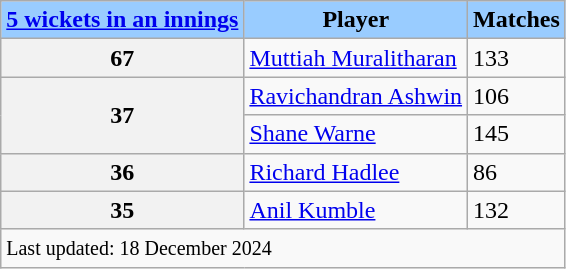<table class="wikitable">
<tr style="background:#9cf;">
<td style="text-align:center;"><strong><a href='#'>5 wickets in an innings</a></strong></td>
<td style="text-align:center;"><strong>Player</strong></td>
<td style="text-align:center;"><strong>Matches</strong></td>
</tr>
<tr>
<th>67</th>
<td> <a href='#'>Muttiah Muralitharan</a></td>
<td>133</td>
</tr>
<tr>
<th rowspan="2">37</th>
<td> <a href='#'>Ravichandran Ashwin</a></td>
<td>106</td>
</tr>
<tr>
<td> <a href='#'>Shane Warne</a></td>
<td>145</td>
</tr>
<tr>
<th>36</th>
<td> <a href='#'>Richard Hadlee</a></td>
<td>86</td>
</tr>
<tr>
<th>35</th>
<td> <a href='#'>Anil Kumble</a></td>
<td>132</td>
</tr>
<tr>
<td colspan="3"><small>Last updated: 18 December 2024</small></td>
</tr>
</table>
